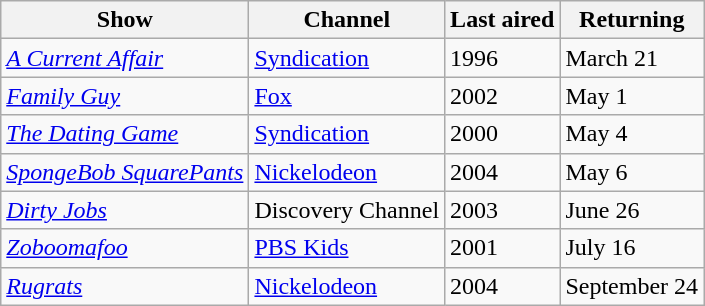<table class="wikitable">
<tr ">
<th>Show</th>
<th>Channel</th>
<th>Last aired</th>
<th>Returning</th>
</tr>
<tr>
<td><em><a href='#'>A Current Affair</a></em></td>
<td><a href='#'>Syndication</a></td>
<td>1996</td>
<td>March 21</td>
</tr>
<tr>
<td><em><a href='#'>Family Guy</a></em></td>
<td><a href='#'>Fox</a></td>
<td>2002</td>
<td>May 1</td>
</tr>
<tr>
<td><em><a href='#'>The Dating Game</a></em></td>
<td><a href='#'>Syndication</a></td>
<td>2000</td>
<td>May 4</td>
</tr>
<tr>
<td><em><a href='#'>SpongeBob SquarePants</a></em></td>
<td><a href='#'>Nickelodeon</a></td>
<td>2004</td>
<td>May 6</td>
</tr>
<tr>
<td><em><a href='#'>Dirty Jobs</a></em></td>
<td>Discovery Channel</td>
<td>2003</td>
<td>June 26</td>
</tr>
<tr>
<td><em><a href='#'>Zoboomafoo</a></em></td>
<td><a href='#'>PBS Kids</a></td>
<td>2001</td>
<td>July 16</td>
</tr>
<tr>
<td><em><a href='#'>Rugrats</a></em></td>
<td><a href='#'>Nickelodeon</a></td>
<td>2004</td>
<td>September 24</td>
</tr>
</table>
